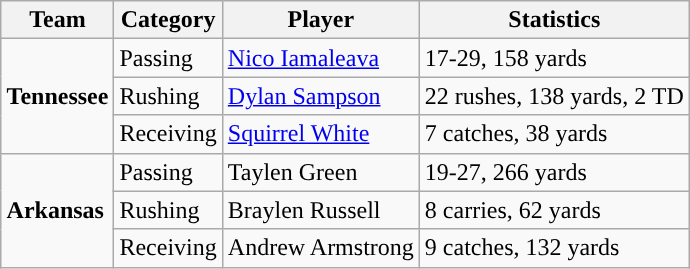<table class="wikitable" style="float: right;">
<tr>
<th>Team</th>
<th>Category</th>
<th>Player</th>
<th>Statistics</th>
</tr>
<tr>
<td rowspan=3><strong>Tennessee</strong></td>
<td>Passing</td>
<td><a href='#'>Nico Iamaleava</a></td>
<td>17-29, 158 yards</td>
</tr>
<tr>
<td>Rushing</td>
<td><a href='#'>Dylan Sampson</a></td>
<td>22 rushes, 138 yards, 2 TD</td>
</tr>
<tr>
<td>Receiving</td>
<td><a href='#'>Squirrel White</a></td>
<td>7 catches, 38 yards</td>
</tr>
<tr>
<td rowspan=3><strong>Arkansas</strong></td>
<td>Passing</td>
<td>Taylen Green</td>
<td>19-27, 266 yards</td>
</tr>
<tr>
<td>Rushing</td>
<td>Braylen Russell</td>
<td>8 carries, 62 yards</td>
</tr>
<tr>
<td>Receiving</td>
<td>Andrew Armstrong</td>
<td>9 catches, 132 yards</td>
</tr>
</table>
